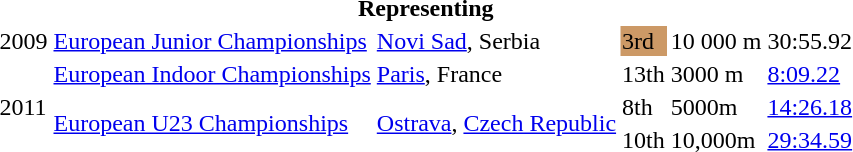<table>
<tr>
<th colspan="6">Representing </th>
</tr>
<tr>
<td>2009</td>
<td><a href='#'>European Junior Championships</a></td>
<td><a href='#'>Novi Sad</a>, Serbia</td>
<td bgcolor="cc9966">3rd</td>
<td>10 000 m</td>
<td>30:55.92</td>
</tr>
<tr>
<td rowspan=3>2011</td>
<td><a href='#'>European Indoor Championships</a></td>
<td><a href='#'>Paris</a>, France</td>
<td>13th</td>
<td>3000 m</td>
<td><a href='#'>8:09.22</a></td>
</tr>
<tr>
<td rowspan=2><a href='#'>European U23 Championships</a></td>
<td rowspan=2><a href='#'>Ostrava</a>, <a href='#'>Czech Republic</a></td>
<td>8th</td>
<td>5000m</td>
<td><a href='#'>14:26.18</a></td>
</tr>
<tr>
<td>10th</td>
<td>10,000m</td>
<td><a href='#'>29:34.59</a></td>
</tr>
</table>
